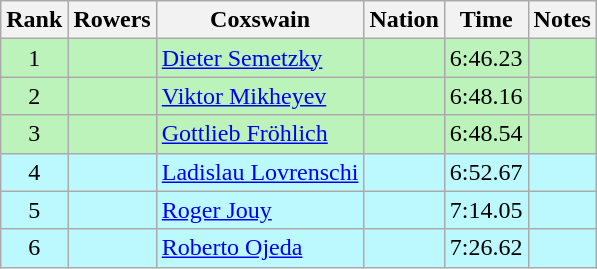<table class="wikitable sortable" style="text-align:center">
<tr>
<th>Rank</th>
<th>Rowers</th>
<th>Coxswain</th>
<th>Nation</th>
<th>Time</th>
<th>Notes</th>
</tr>
<tr bgcolor=bbf3bb>
<td>1</td>
<td align=left></td>
<td align=left><a href='#'>Dieter Semetzky</a></td>
<td align=left></td>
<td>6:46.23</td>
<td></td>
</tr>
<tr bgcolor=bbf3bb>
<td>2</td>
<td align=left></td>
<td align=left><a href='#'>Viktor Mikheyev</a></td>
<td align=left></td>
<td>6:48.16</td>
<td></td>
</tr>
<tr bgcolor=bbf3bb>
<td>3</td>
<td align=left></td>
<td align=left><a href='#'>Gottlieb Fröhlich</a></td>
<td align=left></td>
<td>6:48.54</td>
<td></td>
</tr>
<tr bgcolor=bbf9ff>
<td>4</td>
<td align=left></td>
<td align=left><a href='#'>Ladislau Lovrenschi</a></td>
<td align=left></td>
<td>6:52.67</td>
<td></td>
</tr>
<tr bgcolor=bbf9ff>
<td>5</td>
<td align=left></td>
<td align=left><a href='#'>Roger Jouy</a></td>
<td align=left></td>
<td>7:14.05</td>
<td></td>
</tr>
<tr bgcolor=bbf9ff>
<td>6</td>
<td align=left></td>
<td align=left><a href='#'>Roberto Ojeda</a></td>
<td align=left></td>
<td>7:26.62</td>
<td></td>
</tr>
</table>
